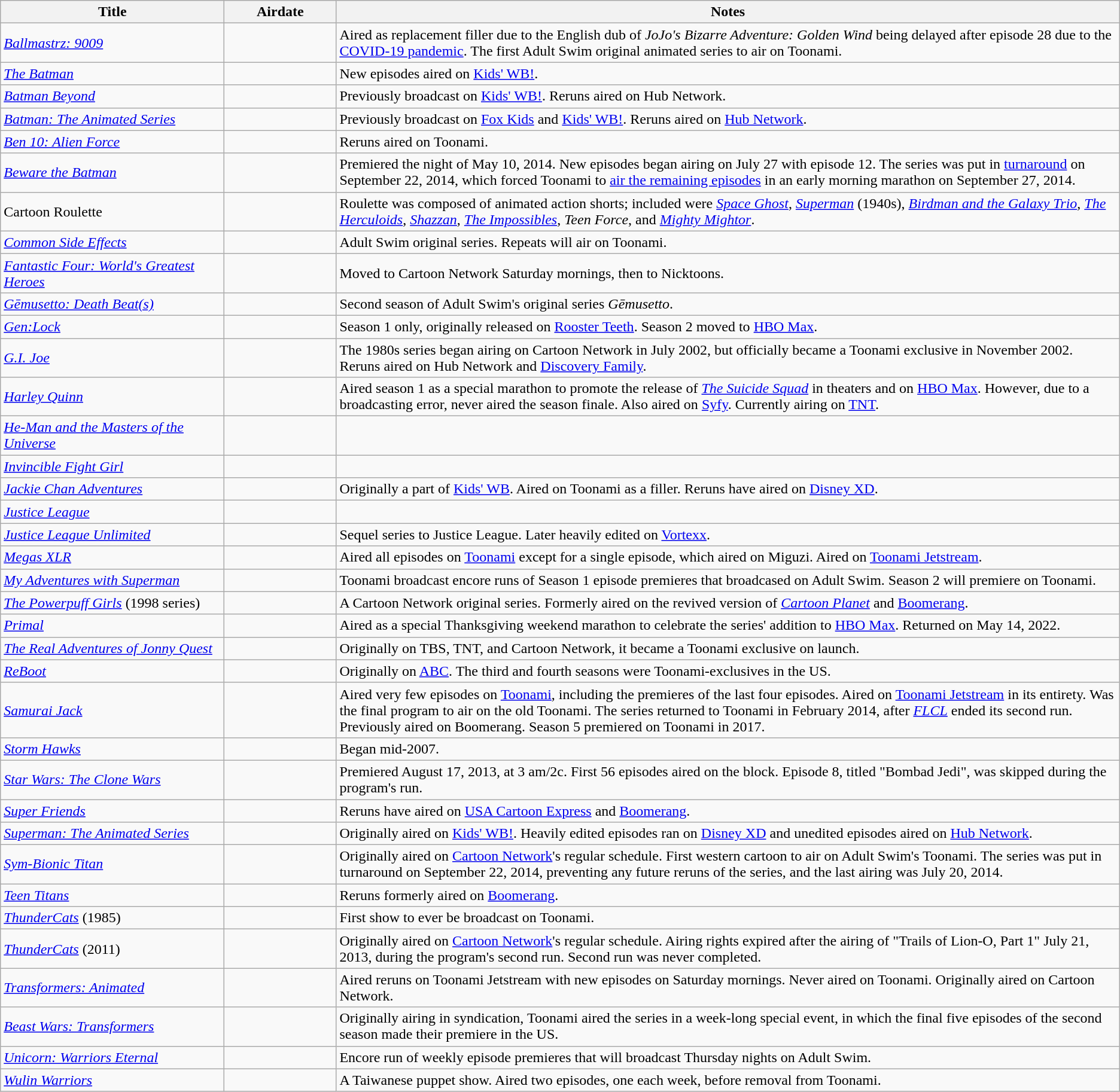<table class="wikitable sortable">
<tr>
<th width=20%>Title</th>
<th width=10%>Airdate</th>
<th>Notes</th>
</tr>
<tr>
<td><em><a href='#'>Ballmastrz: 9009</a></em></td>
<td></td>
<td>Aired as replacement filler due to the English dub of <em>JoJo's Bizarre Adventure: Golden Wind</em> being delayed after episode 28 due to the <a href='#'>COVID-19 pandemic</a>. The first Adult Swim original animated series to air on Toonami.</td>
</tr>
<tr>
<td><em><a href='#'>The Batman</a></em></td>
<td></td>
<td>New episodes aired on <a href='#'>Kids' WB!</a>.</td>
</tr>
<tr>
<td><em><a href='#'>Batman Beyond</a></em></td>
<td></td>
<td>Previously broadcast on <a href='#'>Kids' WB!</a>. Reruns aired on Hub Network.</td>
</tr>
<tr>
<td><em><a href='#'>Batman: The Animated Series</a></em></td>
<td></td>
<td>Previously broadcast on <a href='#'>Fox Kids</a> and <a href='#'>Kids' WB!</a>. Reruns aired on <a href='#'>Hub Network</a>.</td>
</tr>
<tr>
<td><em><a href='#'>Ben 10: Alien Force</a></em></td>
<td></td>
<td>Reruns aired on Toonami.</td>
</tr>
<tr>
<td><em><a href='#'>Beware the Batman</a></em></td>
<td></td>
<td>Premiered the night of May 10, 2014. New episodes began airing on July 27 with episode 12. The series was put in <a href='#'>turnaround</a> on September 22, 2014, which forced Toonami to <a href='#'>air the remaining episodes</a> in an early morning marathon on September 27, 2014.</td>
</tr>
<tr>
<td>Cartoon Roulette</td>
<td></td>
<td>Roulette was composed of animated action shorts; included were <em><a href='#'>Space Ghost</a></em>, <em><a href='#'>Superman</a></em> (1940s), <em><a href='#'>Birdman and the Galaxy Trio</a></em>, <em><a href='#'>The Herculoids</a></em>, <em><a href='#'>Shazzan</a></em>, <em><a href='#'>The Impossibles</a></em>, <em>Teen Force</em>, and <em><a href='#'>Mighty Mightor</a></em>.</td>
</tr>
<tr>
<td><em><a href='#'>Common Side Effects</a></em></td>
<td></td>
<td>Adult Swim original series. Repeats will air on Toonami. </td>
</tr>
<tr>
<td><em><a href='#'>Fantastic Four: World's Greatest Heroes</a></em></td>
<td></td>
<td>Moved to Cartoon Network Saturday mornings, then to Nicktoons.</td>
</tr>
<tr>
<td><em><a href='#'>Gēmusetto: Death Beat(s)</a></em></td>
<td></td>
<td>Second season of Adult Swim's original series <em>Gēmusetto</em>.</td>
</tr>
<tr>
<td><em><a href='#'>Gen:Lock</a></em></td>
<td></td>
<td>Season 1 only, originally released on <a href='#'>Rooster Teeth</a>. Season 2 moved to <a href='#'>HBO Max</a>.</td>
</tr>
<tr>
<td><em><a href='#'>G.I. Joe</a></em></td>
<td></td>
<td>The 1980s series began airing on Cartoon Network in July 2002, but officially became a Toonami exclusive in November 2002. Reruns aired on Hub Network and <a href='#'>Discovery Family</a>.</td>
</tr>
<tr>
<td><em><a href='#'>Harley Quinn</a></em></td>
<td></td>
<td>Aired season 1 as a special marathon to promote the release of <em><a href='#'>The Suicide Squad</a></em> in theaters and on <a href='#'>HBO Max</a>. However, due to a broadcasting error, never aired the season finale. Also aired on <a href='#'>Syfy</a>. Currently airing on <a href='#'>TNT</a>.</td>
</tr>
<tr>
<td><em><a href='#'>He-Man and the Masters of the Universe</a></em></td>
<td></td>
<td></td>
</tr>
<tr>
<td><em><a href='#'>Invincible Fight Girl</a></em></td>
<td></td>
<td></td>
</tr>
<tr>
<td><em><a href='#'>Jackie Chan Adventures</a></em></td>
<td></td>
<td>Originally a part of <a href='#'>Kids' WB</a>. Aired on Toonami as a filler. Reruns have aired on <a href='#'>Disney XD</a>.</td>
</tr>
<tr>
<td><em><a href='#'>Justice League</a></em></td>
<td></td>
<td></td>
</tr>
<tr>
<td><em><a href='#'>Justice League Unlimited</a></em></td>
<td></td>
<td>Sequel series to Justice League. Later heavily edited on <a href='#'>Vortexx</a>.</td>
</tr>
<tr>
<td><em><a href='#'>Megas XLR</a></em></td>
<td></td>
<td>Aired all episodes on <a href='#'>Toonami</a> except for a single episode, which aired on Miguzi. Aired on <a href='#'>Toonami Jetstream</a>.</td>
</tr>
<tr>
<td><em><a href='#'>My Adventures with Superman</a></em></td>
<td></td>
<td>Toonami broadcast encore runs of Season 1 episode premieres that broadcased on Adult Swim. Season 2 will premiere on Toonami.</td>
</tr>
<tr>
<td><em><a href='#'>The Powerpuff Girls</a></em> (1998 series)</td>
<td></td>
<td>A Cartoon Network original series. Formerly aired on the revived version of <em><a href='#'>Cartoon Planet</a></em> and <a href='#'>Boomerang</a>.</td>
</tr>
<tr>
<td><em><a href='#'>Primal</a></em></td>
<td></td>
<td>Aired as a special Thanksgiving weekend marathon to celebrate the series' addition to <a href='#'>HBO Max</a>. Returned on May 14, 2022.</td>
</tr>
<tr>
<td><em><a href='#'>The Real Adventures of Jonny Quest</a></em></td>
<td></td>
<td>Originally on TBS, TNT, and Cartoon Network, it became a Toonami exclusive on launch.</td>
</tr>
<tr>
<td><em><a href='#'>ReBoot</a></em></td>
<td></td>
<td>Originally on <a href='#'>ABC</a>. The third and fourth seasons were Toonami-exclusives in the US.</td>
</tr>
<tr>
<td><em><a href='#'>Samurai Jack</a></em></td>
<td></td>
<td>Aired very few episodes on <a href='#'>Toonami</a>, including the premieres of the last four episodes. Aired on <a href='#'>Toonami Jetstream</a> in its entirety. Was the final program to air on the old Toonami. The series returned to Toonami in February 2014, after <em><a href='#'>FLCL</a></em> ended its second run. Previously aired on Boomerang. Season 5 premiered on Toonami in 2017.</td>
</tr>
<tr>
<td><em><a href='#'>Storm Hawks</a></em></td>
<td></td>
<td>Began mid-2007.</td>
</tr>
<tr>
<td><em><a href='#'>Star Wars: The Clone Wars</a></em></td>
<td></td>
<td>Premiered August 17, 2013, at 3 am/2c. First 56 episodes aired on the block. Episode 8, titled "Bombad Jedi", was skipped during the program's run.</td>
</tr>
<tr>
<td><em><a href='#'>Super Friends</a></em></td>
<td></td>
<td>Reruns have aired on <a href='#'>USA Cartoon Express</a> and <a href='#'>Boomerang</a>.</td>
</tr>
<tr>
<td><em><a href='#'>Superman: The Animated Series</a></em></td>
<td></td>
<td>Originally aired on <a href='#'>Kids' WB!</a>. Heavily edited episodes ran on <a href='#'>Disney XD</a> and unedited episodes aired on <a href='#'>Hub Network</a>.</td>
</tr>
<tr>
<td><em><a href='#'>Sym-Bionic Titan</a></em></td>
<td></td>
<td>Originally aired on <a href='#'>Cartoon Network</a>'s regular schedule. First western cartoon to air on Adult Swim's Toonami. The series was put in turnaround on September 22, 2014, preventing any future reruns of the series, and the last airing was July 20, 2014.</td>
</tr>
<tr>
<td><em><a href='#'>Teen Titans</a></em></td>
<td></td>
<td>Reruns formerly aired on <a href='#'>Boomerang</a>.</td>
</tr>
<tr>
<td><em><a href='#'>ThunderCats</a></em> (1985)</td>
<td></td>
<td>First show to ever be broadcast on Toonami.</td>
</tr>
<tr>
<td><em><a href='#'>ThunderCats</a></em> (2011)</td>
<td></td>
<td>Originally aired on <a href='#'>Cartoon Network</a>'s regular schedule. Airing rights expired after the airing of "Trails of Lion-O, Part 1" July 21, 2013, during the program's second run. Second run was never completed.</td>
</tr>
<tr>
<td><em><a href='#'>Transformers: Animated</a></em></td>
<td></td>
<td>Aired reruns on Toonami Jetstream with new episodes on Saturday mornings. Never aired on Toonami. Originally aired on Cartoon Network.</td>
</tr>
<tr>
<td><em><a href='#'>Beast Wars: Transformers</a></em></td>
<td></td>
<td>Originally airing in syndication, Toonami aired the series in a week-long special event, in which the final five episodes of the second season made their premiere in the US.</td>
</tr>
<tr>
<td><em><a href='#'>Unicorn: Warriors Eternal</a></em></td>
<td></td>
<td>Encore run of weekly episode premieres that will broadcast Thursday nights on Adult Swim.</td>
</tr>
<tr>
<td><em><a href='#'>Wulin Warriors</a></em></td>
<td></td>
<td>A Taiwanese puppet show. Aired two episodes, one each week, before removal from Toonami.</td>
</tr>
</table>
